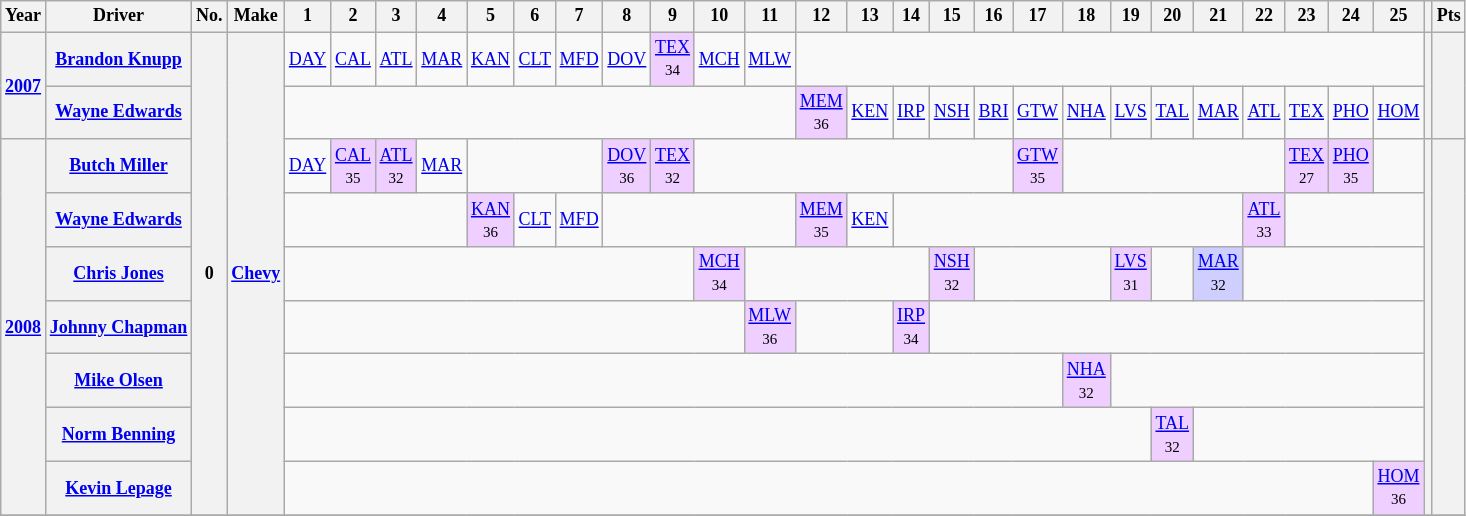<table class="wikitable" style="text-align:center; font-size:75%">
<tr>
<th>Year</th>
<th>Driver</th>
<th>No.</th>
<th>Make</th>
<th>1</th>
<th>2</th>
<th>3</th>
<th>4</th>
<th>5</th>
<th>6</th>
<th>7</th>
<th>8</th>
<th>9</th>
<th>10</th>
<th>11</th>
<th>12</th>
<th>13</th>
<th>14</th>
<th>15</th>
<th>16</th>
<th>17</th>
<th>18</th>
<th>19</th>
<th>20</th>
<th>21</th>
<th>22</th>
<th>23</th>
<th>24</th>
<th>25</th>
<th></th>
<th>Pts</th>
</tr>
<tr>
<th rowspan=2><a href='#'>2007</a></th>
<th><a href='#'>Brandon Knupp</a></th>
<th rowspan=9>0</th>
<th rowspan=9><a href='#'>Chevy</a></th>
<td><a href='#'>DAY</a></td>
<td><a href='#'>CAL</a></td>
<td><a href='#'>ATL</a></td>
<td><a href='#'>MAR</a></td>
<td><a href='#'>KAN</a></td>
<td><a href='#'>CLT</a></td>
<td><a href='#'>MFD</a></td>
<td><a href='#'>DOV</a></td>
<td style="background:#EFCFFF;"><a href='#'>TEX</a> <br><small>34</small></td>
<td><a href='#'>MCH</a></td>
<td><a href='#'>MLW</a></td>
<td colspan=14></td>
<th rowspan=2></th>
<th rowspan=2></th>
</tr>
<tr>
<th><a href='#'>Wayne Edwards</a></th>
<td colspan=11></td>
<td style="background:#EFCFFF;"><a href='#'>MEM</a><br><small>36</small></td>
<td><a href='#'>KEN</a></td>
<td><a href='#'>IRP</a></td>
<td><a href='#'>NSH</a></td>
<td><a href='#'>BRI</a></td>
<td><a href='#'>GTW</a></td>
<td><a href='#'>NHA</a></td>
<td><a href='#'>LVS</a></td>
<td><a href='#'>TAL</a></td>
<td><a href='#'>MAR</a></td>
<td><a href='#'>ATL</a></td>
<td><a href='#'>TEX</a></td>
<td><a href='#'>PHO</a></td>
<td><a href='#'>HOM</a></td>
</tr>
<tr>
<th rowspan=7><a href='#'>2008</a></th>
<th><a href='#'>Butch Miller</a></th>
<td><a href='#'>DAY</a></td>
<td style="background:#EFCFFF;"><a href='#'>CAL</a><br><small>35</small></td>
<td style="background:#EFCFFF;"><a href='#'>ATL</a><br><small>32</small></td>
<td><a href='#'>MAR</a></td>
<td colspan=3></td>
<td style="background:#EFCFFF;"><a href='#'>DOV</a><br><small>36</small></td>
<td style="background:#EFCFFF;"><a href='#'>TEX</a><br><small>32</small></td>
<td colspan=7></td>
<td style="background:#EFCFFF;"><a href='#'>GTW</a><br><small>35</small></td>
<td colspan=5></td>
<td style="background:#EFCFFF;"><a href='#'>TEX</a><br><small>27</small></td>
<td style="background:#EFCFFF;"><a href='#'>PHO</a><br><small>35</small></td>
<td></td>
<th rowspan=7></th>
<th rowspan=7></th>
</tr>
<tr>
<th><a href='#'>Wayne Edwards</a></th>
<td colspan=4></td>
<td style="background:#EFCFFF;"><a href='#'>KAN</a><br><small>36</small></td>
<td><a href='#'>CLT</a></td>
<td><a href='#'>MFD</a></td>
<td colspan=4></td>
<td style="background:#EFCFFF;"><a href='#'>MEM</a><br><small>35</small></td>
<td><a href='#'>KEN</a></td>
<td colspan=8></td>
<td style="background:#EFCFFF;"><a href='#'>ATL</a><br><small>33</small></td>
<td colspan=3></td>
</tr>
<tr>
<th><a href='#'>Chris Jones</a></th>
<td colspan=9></td>
<td style="background:#EFCFFF;"><a href='#'>MCH</a><br><small>34</small></td>
<td colspan=4></td>
<td style="background:#EFCFFF;"><a href='#'>NSH</a><br><small>32</small></td>
<td colspan=3></td>
<td style="background:#EFCFFF;"><a href='#'>LVS</a><br><small>31</small></td>
<td></td>
<td style="background:#CFCFFF;"><a href='#'>MAR</a><br><small>32</small></td>
<td colspan=4></td>
</tr>
<tr>
<th><a href='#'>Johnny Chapman</a></th>
<td colspan=10></td>
<td style="background:#EFCFFF;"><a href='#'>MLW</a><br><small>36</small></td>
<td colspan=2></td>
<td style="background:#EFCFFF;"><a href='#'>IRP</a><br><small>34</small></td>
<td colspan=11></td>
</tr>
<tr>
<th><a href='#'>Mike Olsen</a></th>
<td colspan=17></td>
<td style="background:#EFCFFF;"><a href='#'>NHA</a><br><small>32</small></td>
<td colspan=7></td>
</tr>
<tr>
<th><a href='#'>Norm Benning</a></th>
<td colspan=19></td>
<td style="background:#EFCFFF;"><a href='#'>TAL</a><br><small>32</small></td>
<td colspan=5></td>
</tr>
<tr>
<th><a href='#'>Kevin Lepage</a></th>
<td colspan=24></td>
<td style="background:#EFCFFF;"><a href='#'>HOM</a><br><small>36</small></td>
</tr>
<tr>
</tr>
</table>
